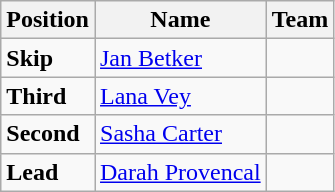<table class="wikitable">
<tr>
<th><strong>Position</strong></th>
<th><strong>Name</strong></th>
<th><strong>Team</strong></th>
</tr>
<tr>
<td><strong>Skip</strong></td>
<td><a href='#'>Jan Betker</a></td>
<td></td>
</tr>
<tr>
<td><strong>Third</strong></td>
<td><a href='#'>Lana Vey</a></td>
<td></td>
</tr>
<tr>
<td><strong>Second</strong></td>
<td><a href='#'>Sasha Carter</a></td>
<td></td>
</tr>
<tr>
<td><strong>Lead</strong></td>
<td><a href='#'>Darah Provencal</a></td>
<td></td>
</tr>
</table>
